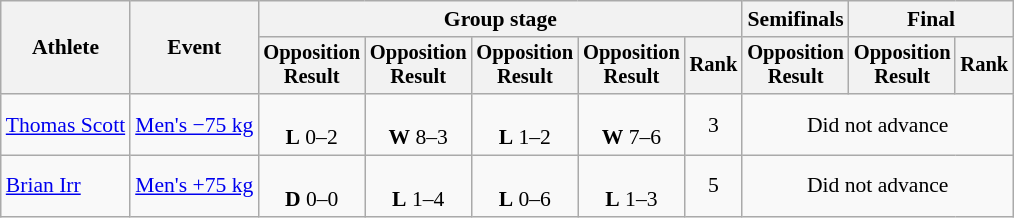<table class=wikitable style=font-size:90%;text-align:center>
<tr>
<th rowspan=2>Athlete</th>
<th rowspan=2>Event</th>
<th colspan=5>Group stage</th>
<th>Semifinals</th>
<th colspan=2>Final</th>
</tr>
<tr style=font-size:95%>
<th>Opposition<br>Result</th>
<th>Opposition<br>Result</th>
<th>Opposition<br>Result</th>
<th>Opposition<br>Result</th>
<th>Rank</th>
<th>Opposition<br>Result</th>
<th>Opposition<br>Result</th>
<th>Rank</th>
</tr>
<tr>
<td align=left><a href='#'>Thomas Scott</a></td>
<td align=left><a href='#'>Men's −75 kg</a></td>
<td><br><strong>L</strong> 0–2</td>
<td><br><strong>W</strong> 8–3</td>
<td><br><strong>L</strong> 1–2</td>
<td><br><strong>W</strong> 7–6</td>
<td>3</td>
<td colspan=3>Did not advance</td>
</tr>
<tr>
<td align=left><a href='#'>Brian Irr</a></td>
<td align=left><a href='#'>Men's +75 kg</a></td>
<td><br> <strong>D</strong> 0–0</td>
<td><br> <strong>L</strong> 1–4</td>
<td><br> <strong>L</strong> 0–6</td>
<td><br><strong>L</strong> 1–3</td>
<td>5</td>
<td colspan=3>Did not advance</td>
</tr>
</table>
